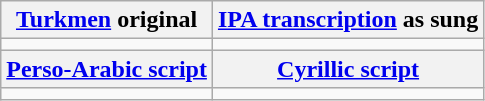<table class="wikitable">
<tr>
<th><a href='#'>Turkmen</a> original</th>
<th><a href='#'>IPA transcription</a> as sung</th>
</tr>
<tr style="vertical-align:top; white-space:nowrap;">
<td></td>
<td></td>
</tr>
<tr style="vertical-align:top; white-space:nowrap;">
<th><a href='#'>Perso-Arabic script</a></th>
<th><a href='#'>Cyrillic script</a></th>
</tr>
<tr style="vertical-align:top; white-space:nowrap;">
<td></td>
<td></td>
</tr>
</table>
